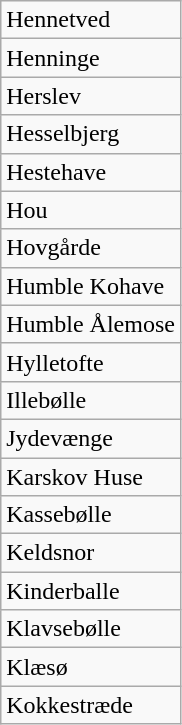<table class="wikitable" style="float:left; margin-right:1em">
<tr>
<td>Hennetved</td>
</tr>
<tr>
<td>Henninge</td>
</tr>
<tr>
<td>Herslev</td>
</tr>
<tr>
<td>Hesselbjerg</td>
</tr>
<tr>
<td>Hestehave</td>
</tr>
<tr>
<td>Hou</td>
</tr>
<tr>
<td>Hovgårde</td>
</tr>
<tr>
<td>Humble Kohave</td>
</tr>
<tr>
<td>Humble Ålemose</td>
</tr>
<tr>
<td>Hylletofte</td>
</tr>
<tr>
<td>Illebølle</td>
</tr>
<tr>
<td>Jydevænge</td>
</tr>
<tr>
<td>Karskov Huse</td>
</tr>
<tr>
<td>Kassebølle</td>
</tr>
<tr>
<td>Keldsnor</td>
</tr>
<tr>
<td>Kinderballe</td>
</tr>
<tr>
<td>Klavsebølle</td>
</tr>
<tr>
<td>Klæsø</td>
</tr>
<tr>
<td>Kokkestræde</td>
</tr>
</table>
